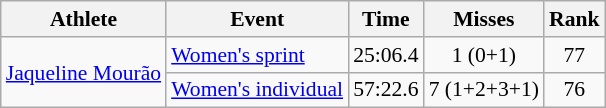<table class="wikitable" style="font-size:90%">
<tr>
<th>Athlete</th>
<th>Event</th>
<th>Time</th>
<th>Misses</th>
<th>Rank</th>
</tr>
<tr align=center>
<td align=left rowspan=2><a href='#'>Jaqueline Mourão</a></td>
<td align=left><a href='#'>Women's sprint</a></td>
<td>25:06.4</td>
<td>1 (0+1)</td>
<td>77</td>
</tr>
<tr align=center>
<td align=left><a href='#'>Women's individual</a></td>
<td>57:22.6</td>
<td>7 (1+2+3+1)</td>
<td>76</td>
</tr>
</table>
